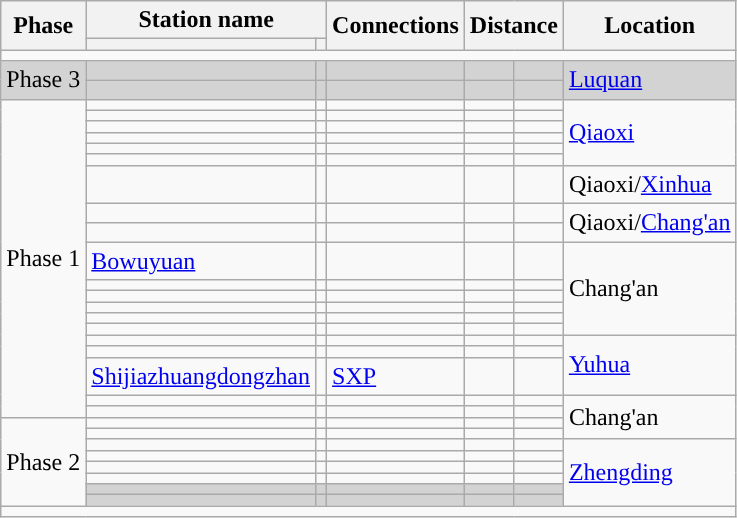<table class="wikitable">
<tr>
<th rowspan="2">Phase</th>
<th colspan="2">Station name</th>
<th rowspan="2">Connections</th>
<th colspan="2" rowspan="2">Distance<br></th>
<th rowspan="2">Location</th>
</tr>
<tr>
<th></th>
<th></th>
</tr>
<tr style="background:#">
<td colspan="7"></td>
</tr>
<tr bgcolor="lightgrey">
<td rowspan="2">Phase 3</td>
<td></td>
<td></td>
<td></td>
<td></td>
<td></td>
<td rowspan="2"><a href='#'>Luquan</a></td>
</tr>
<tr bgcolor="lightgrey">
<td></td>
<td></td>
<td></td>
<td></td>
<td></td>
</tr>
<tr>
<td rowspan="20">Phase 1</td>
<td></td>
<td></td>
<td></td>
<td></td>
<td></td>
<td rowspan="6"><a href='#'>Qiaoxi</a></td>
</tr>
<tr>
<td></td>
<td></td>
<td></td>
<td></td>
<td></td>
</tr>
<tr>
<td></td>
<td></td>
<td></td>
<td></td>
<td></td>
</tr>
<tr>
<td></td>
<td></td>
<td></td>
<td></td>
<td></td>
</tr>
<tr>
<td></td>
<td></td>
<td></td>
<td></td>
<td></td>
</tr>
<tr>
<td></td>
<td></td>
<td></td>
<td></td>
<td></td>
</tr>
<tr>
<td></td>
<td></td>
<td></td>
<td></td>
<td></td>
<td>Qiaoxi/<a href='#'>Xinhua</a></td>
</tr>
<tr>
<td></td>
<td></td>
<td></td>
<td></td>
<td></td>
<td rowspan="2">Qiaoxi/<a href='#'>Chang'an</a></td>
</tr>
<tr>
<td></td>
<td></td>
<td></td>
<td></td>
<td></td>
</tr>
<tr>
<td><a href='#'>Bowuyuan</a></td>
<td></td>
<td></td>
<td></td>
<td></td>
<td rowspan="6">Chang'an</td>
</tr>
<tr>
<td></td>
<td></td>
<td></td>
<td></td>
<td></td>
</tr>
<tr>
<td></td>
<td></td>
<td></td>
<td></td>
<td></td>
</tr>
<tr>
<td></td>
<td></td>
<td></td>
<td></td>
<td></td>
</tr>
<tr>
<td></td>
<td></td>
<td></td>
<td></td>
<td></td>
</tr>
<tr>
<td></td>
<td></td>
<td></td>
<td></td>
<td></td>
</tr>
<tr>
<td></td>
<td></td>
<td></td>
<td></td>
<td></td>
<td rowspan="3"><a href='#'>Yuhua</a></td>
</tr>
<tr>
<td></td>
<td></td>
<td></td>
<td></td>
<td></td>
</tr>
<tr>
<td><a href='#'>Shijiazhuangdongzhan</a></td>
<td></td>
<td> <a href='#'>SXP</a></td>
<td></td>
<td></td>
</tr>
<tr>
<td></td>
<td></td>
<td></td>
<td></td>
<td></td>
<td rowspan="4">Chang'an</td>
</tr>
<tr>
<td></td>
<td></td>
<td></td>
<td></td>
<td></td>
</tr>
<tr>
<td rowspan="8">Phase 2</td>
<td></td>
<td></td>
<td></td>
<td></td>
<td></td>
</tr>
<tr>
<td></td>
<td></td>
<td></td>
<td></td>
<td></td>
</tr>
<tr>
<td></td>
<td></td>
<td></td>
<td></td>
<td></td>
<td rowspan="6"><a href='#'>Zhengding</a></td>
</tr>
<tr>
<td></td>
<td></td>
<td></td>
<td></td>
<td></td>
</tr>
<tr>
<td></td>
<td></td>
<td></td>
<td></td>
<td></td>
</tr>
<tr>
<td></td>
<td></td>
<td></td>
<td></td>
<td></td>
</tr>
<tr bgcolor="lightgrey">
<td></td>
<td></td>
<td></td>
<td></td>
<td></td>
</tr>
<tr bgcolor="lightgrey">
<td></td>
<td></td>
<td></td>
<td></td>
<td></td>
</tr>
<tr style="background:#">
<td colspan="7"></td>
</tr>
</table>
